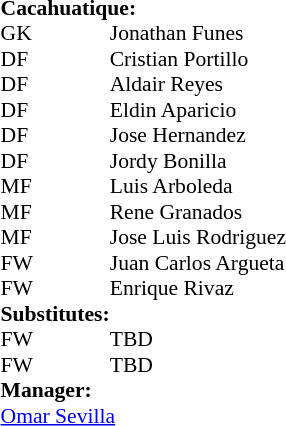<table style="font-size: 90%" cellspacing="0" cellpadding="0" align=right>
<tr>
<td colspan="4"><strong>Cacahuatique:</strong></td>
</tr>
<tr>
<th width="25"></th>
<th width="25"></th>
</tr>
<tr>
<td>GK</td>
<td></td>
<td> Jonathan Funes</td>
</tr>
<tr>
<td>DF</td>
<td></td>
<td> Cristian Portillo</td>
</tr>
<tr>
<td>DF</td>
<td></td>
<td> Aldair Reyes</td>
</tr>
<tr>
<td>DF</td>
<td></td>
<td> Eldin Aparicio</td>
</tr>
<tr>
<td>DF</td>
<td></td>
<td>  Jose Hernandez</td>
</tr>
<tr>
<td>DF</td>
<td></td>
<td>  Jordy Bonilla </td>
</tr>
<tr>
<td>MF</td>
<td></td>
<td>  Luis Arboleda</td>
</tr>
<tr>
<td>MF</td>
<td></td>
<td>  Rene Granados</td>
</tr>
<tr>
<td>MF</td>
<td></td>
<td>  Jose Luis Rodriguez</td>
</tr>
<tr>
<td>FW</td>
<td></td>
<td> Juan Carlos Argueta</td>
</tr>
<tr>
<td>FW</td>
<td></td>
<td>  Enrique Rivaz</td>
<td></td>
<td></td>
</tr>
<tr>
<td colspan=2><strong>Substitutes:</strong></td>
</tr>
<tr>
<td>FW</td>
<td></td>
<td> TBD</td>
<td></td>
<td></td>
</tr>
<tr>
<td>FW</td>
<td></td>
<td>  TBD</td>
<td></td>
<td></td>
</tr>
<tr>
<td colspan=3><strong>Manager:</strong></td>
</tr>
<tr>
<td colspan=4> <a href='#'>Omar Sevilla</a></td>
</tr>
</table>
